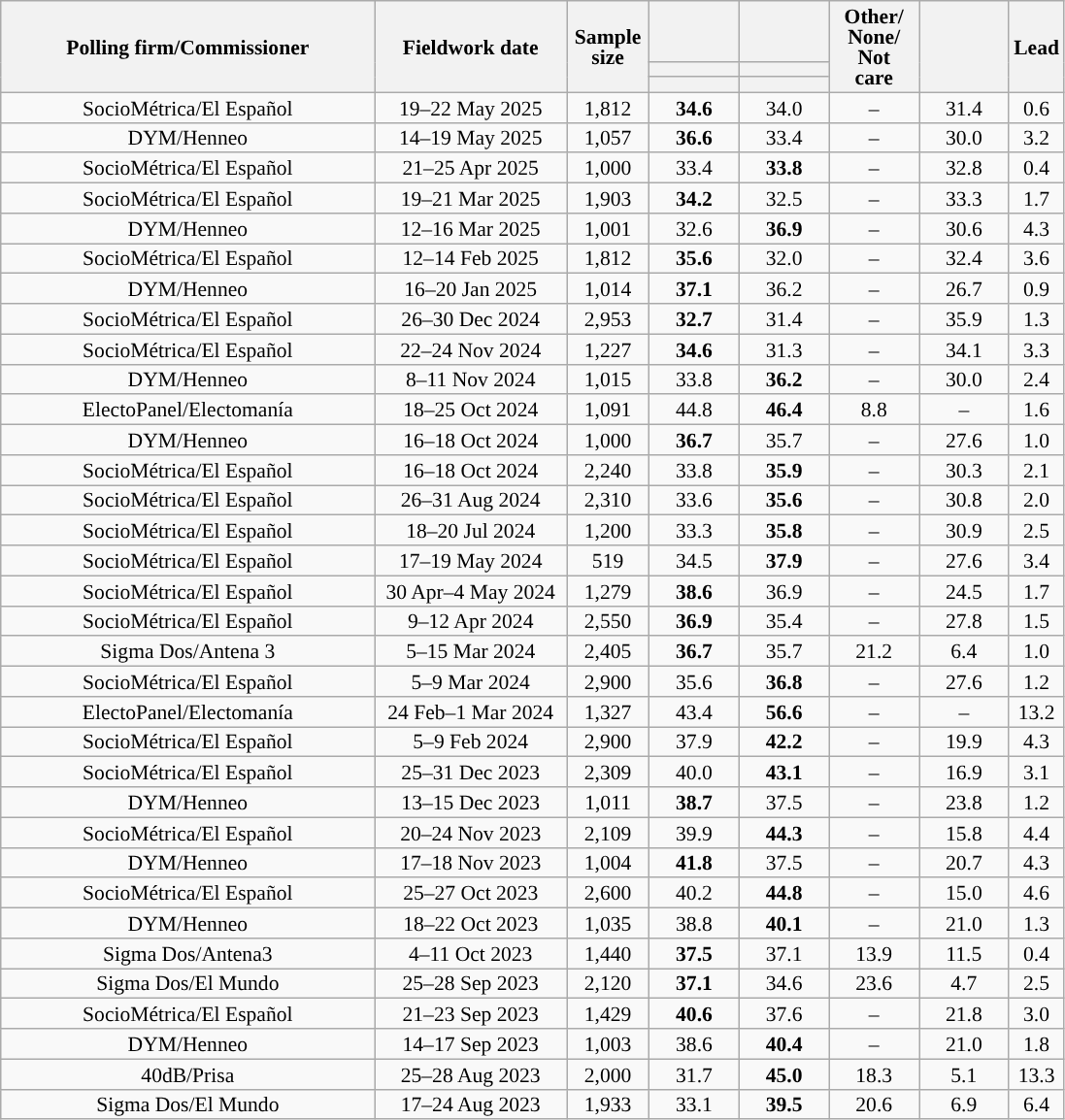<table class="wikitable collapsible collapsed" style="text-align:center; font-size:90%; line-height:14px;">
<tr style="height:42px;">
<th style="width:250px;" rowspan="3">Polling firm/Commissioner</th>
<th style="width:125px;" rowspan="3">Fieldwork date</th>
<th style="width:50px;" rowspan="3">Sample size</th>
<th style="width:55px;"></th>
<th style="width:55px;"></th>
<th style="width:55px;" rowspan="3">Other/<br>None/<br>Not<br>care</th>
<th style="width:55px;" rowspan="3"></th>
<th style="width:30px;" rowspan="3">Lead</th>
</tr>
<tr>
<th style="color:inherit;background:"></th>
<th style="color:inherit;background:"></th>
</tr>
<tr>
<th></th>
<th></th>
</tr>
<tr>
<td>SocioMétrica/El Español</td>
<td>19–22 May 2025</td>
<td>1,812</td>
<td><strong>34.6</strong></td>
<td>34.0</td>
<td>–</td>
<td>31.4</td>
<td style="background:">0.6</td>
</tr>
<tr>
<td>DYM/Henneo</td>
<td>14–19 May 2025</td>
<td>1,057</td>
<td><strong>36.6</strong></td>
<td>33.4</td>
<td>–</td>
<td>30.0</td>
<td style="background:">3.2</td>
</tr>
<tr>
<td>SocioMétrica/El Español</td>
<td>21–25 Apr 2025</td>
<td>1,000</td>
<td>33.4</td>
<td><strong>33.8</strong></td>
<td>–</td>
<td>32.8</td>
<td style="background:">0.4</td>
</tr>
<tr>
<td>SocioMétrica/El Español</td>
<td>19–21 Mar 2025</td>
<td>1,903</td>
<td><strong>34.2</strong></td>
<td>32.5</td>
<td>–</td>
<td>33.3</td>
<td style="background:">1.7</td>
</tr>
<tr>
<td>DYM/Henneo</td>
<td>12–16 Mar 2025</td>
<td>1,001</td>
<td>32.6</td>
<td><strong>36.9</strong></td>
<td>–</td>
<td>30.6</td>
<td style="background:">4.3</td>
</tr>
<tr>
<td>SocioMétrica/El Español</td>
<td>12–14 Feb 2025</td>
<td>1,812</td>
<td><strong>35.6</strong></td>
<td>32.0</td>
<td>–</td>
<td>32.4</td>
<td style="background:">3.6</td>
</tr>
<tr>
<td>DYM/Henneo</td>
<td>16–20 Jan 2025</td>
<td>1,014</td>
<td><strong>37.1</strong></td>
<td>36.2</td>
<td>–</td>
<td>26.7</td>
<td style="background:">0.9</td>
</tr>
<tr>
<td>SocioMétrica/El Español</td>
<td>26–30 Dec 2024</td>
<td>2,953</td>
<td><strong>32.7</strong></td>
<td>31.4</td>
<td>–</td>
<td>35.9</td>
<td style="background:">1.3</td>
</tr>
<tr>
<td>SocioMétrica/El Español</td>
<td>22–24 Nov 2024</td>
<td>1,227</td>
<td><strong>34.6</strong></td>
<td>31.3</td>
<td>–</td>
<td>34.1</td>
<td style="background:">3.3</td>
</tr>
<tr>
<td>DYM/Henneo</td>
<td>8–11 Nov 2024</td>
<td>1,015</td>
<td>33.8</td>
<td><strong>36.2</strong></td>
<td>–</td>
<td>30.0</td>
<td style="background:">2.4</td>
</tr>
<tr>
<td>ElectoPanel/Electomanía</td>
<td>18–25 Oct 2024</td>
<td>1,091</td>
<td>44.8</td>
<td><strong>46.4</strong></td>
<td>8.8</td>
<td>–</td>
<td style="background:">1.6</td>
</tr>
<tr>
<td>DYM/Henneo</td>
<td>16–18 Oct 2024</td>
<td>1,000</td>
<td><strong>36.7</strong></td>
<td>35.7</td>
<td>–</td>
<td>27.6</td>
<td style="background:">1.0</td>
</tr>
<tr>
<td>SocioMétrica/El Español</td>
<td>16–18 Oct 2024</td>
<td>2,240</td>
<td>33.8</td>
<td><strong>35.9</strong></td>
<td>–</td>
<td>30.3</td>
<td style="background:">2.1</td>
</tr>
<tr>
<td>SocioMétrica/El Español</td>
<td>26–31 Aug 2024</td>
<td>2,310</td>
<td>33.6</td>
<td><strong>35.6</strong></td>
<td>–</td>
<td>30.8</td>
<td style="background:">2.0</td>
</tr>
<tr>
<td>SocioMétrica/El Español</td>
<td>18–20 Jul 2024</td>
<td>1,200</td>
<td>33.3</td>
<td><strong>35.8</strong></td>
<td>–</td>
<td>30.9</td>
<td style="background:">2.5</td>
</tr>
<tr>
<td>SocioMétrica/El Español</td>
<td>17–19 May 2024</td>
<td>519</td>
<td>34.5</td>
<td><strong>37.9</strong></td>
<td>–</td>
<td>27.6</td>
<td style="background:">3.4</td>
</tr>
<tr>
<td>SocioMétrica/El Español</td>
<td>30 Apr–4 May 2024</td>
<td>1,279</td>
<td><strong>38.6</strong></td>
<td>36.9</td>
<td>–</td>
<td>24.5</td>
<td style="background:">1.7</td>
</tr>
<tr>
<td>SocioMétrica/El Español</td>
<td>9–12 Apr 2024</td>
<td>2,550</td>
<td><strong>36.9</strong></td>
<td>35.4</td>
<td>–</td>
<td>27.8</td>
<td style="background:">1.5</td>
</tr>
<tr>
<td>Sigma Dos/Antena 3</td>
<td>5–15 Mar 2024</td>
<td>2,405</td>
<td><strong>36.7</strong></td>
<td>35.7</td>
<td>21.2</td>
<td>6.4</td>
<td style="background:">1.0</td>
</tr>
<tr>
<td>SocioMétrica/El Español</td>
<td>5–9 Mar 2024</td>
<td>2,900</td>
<td>35.6</td>
<td><strong>36.8</strong></td>
<td>–</td>
<td>27.6</td>
<td style="background:">1.2</td>
</tr>
<tr>
<td>ElectoPanel/Electomanía</td>
<td>24 Feb–1 Mar 2024</td>
<td>1,327</td>
<td>43.4</td>
<td><strong>56.6</strong></td>
<td>–</td>
<td>–</td>
<td style="background:">13.2</td>
</tr>
<tr>
<td>SocioMétrica/El Español</td>
<td>5–9 Feb 2024</td>
<td>2,900</td>
<td>37.9</td>
<td><strong>42.2</strong></td>
<td>–</td>
<td>19.9</td>
<td style="background:">4.3</td>
</tr>
<tr>
<td>SocioMétrica/El Español</td>
<td>25–31 Dec 2023</td>
<td>2,309</td>
<td>40.0</td>
<td><strong>43.1</strong></td>
<td>–</td>
<td>16.9</td>
<td style="background:">3.1</td>
</tr>
<tr>
<td>DYM/Henneo</td>
<td>13–15 Dec 2023</td>
<td>1,011</td>
<td><strong>38.7</strong></td>
<td>37.5</td>
<td>–</td>
<td>23.8</td>
<td style="background:">1.2</td>
</tr>
<tr>
<td>SocioMétrica/El Español</td>
<td>20–24 Nov 2023</td>
<td>2,109</td>
<td>39.9</td>
<td><strong>44.3</strong></td>
<td>–</td>
<td>15.8</td>
<td style="background:">4.4</td>
</tr>
<tr>
<td>DYM/Henneo</td>
<td>17–18 Nov 2023</td>
<td>1,004</td>
<td><strong>41.8</strong></td>
<td>37.5</td>
<td>–</td>
<td>20.7</td>
<td style="background:">4.3</td>
</tr>
<tr>
<td>SocioMétrica/El Español</td>
<td>25–27 Oct 2023</td>
<td>2,600</td>
<td>40.2</td>
<td><strong>44.8</strong></td>
<td>–</td>
<td>15.0</td>
<td style="background:">4.6</td>
</tr>
<tr>
<td>DYM/Henneo</td>
<td>18–22 Oct 2023</td>
<td>1,035</td>
<td>38.8</td>
<td><strong>40.1</strong></td>
<td>–</td>
<td>21.0</td>
<td style="background:">1.3</td>
</tr>
<tr>
<td>Sigma Dos/Antena3</td>
<td>4–11 Oct 2023</td>
<td>1,440</td>
<td><strong>37.5</strong></td>
<td>37.1</td>
<td>13.9</td>
<td>11.5</td>
<td style="background:">0.4</td>
</tr>
<tr>
<td>Sigma Dos/El Mundo</td>
<td>25–28 Sep 2023</td>
<td>2,120</td>
<td><strong>37.1</strong></td>
<td>34.6</td>
<td>23.6</td>
<td>4.7</td>
<td style="background:">2.5</td>
</tr>
<tr>
<td>SocioMétrica/El Español</td>
<td>21–23 Sep 2023</td>
<td>1,429</td>
<td><strong>40.6</strong></td>
<td>37.6</td>
<td>–</td>
<td>21.8</td>
<td style="background:">3.0</td>
</tr>
<tr>
<td>DYM/Henneo</td>
<td>14–17 Sep 2023</td>
<td>1,003</td>
<td>38.6</td>
<td><strong>40.4</strong></td>
<td>–</td>
<td>21.0</td>
<td style="background:">1.8</td>
</tr>
<tr>
<td>40dB/Prisa</td>
<td>25–28 Aug 2023</td>
<td>2,000</td>
<td>31.7</td>
<td><strong>45.0</strong></td>
<td>18.3</td>
<td>5.1</td>
<td style="background:">13.3</td>
</tr>
<tr>
<td>Sigma Dos/El Mundo</td>
<td>17–24 Aug 2023</td>
<td>1,933</td>
<td>33.1</td>
<td><strong>39.5</strong></td>
<td>20.6</td>
<td>6.9</td>
<td style="background:">6.4</td>
</tr>
</table>
